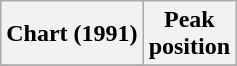<table class="wikitable sortable plainrowheaders" style="text-align:center">
<tr>
<th>Chart (1991)</th>
<th>Peak<br>position</th>
</tr>
<tr>
</tr>
</table>
